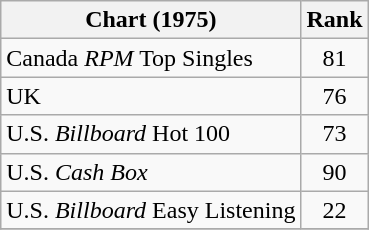<table class="wikitable sortable">
<tr>
<th>Chart (1975)</th>
<th style="text-align:center;">Rank</th>
</tr>
<tr>
<td>Canada <em>RPM</em> Top Singles </td>
<td style="text-align:center;">81</td>
</tr>
<tr>
<td>UK</td>
<td style="text-align:center;">76</td>
</tr>
<tr>
<td>U.S. <em>Billboard</em> Hot 100</td>
<td style="text-align:center;">73</td>
</tr>
<tr>
<td>U.S. <em>Cash Box</em> </td>
<td style="text-align:center;">90</td>
</tr>
<tr>
<td>U.S. <em>Billboard</em> Easy Listening</td>
<td style="text-align:center;">22</td>
</tr>
<tr>
</tr>
</table>
